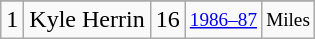<table class="wikitable">
<tr>
</tr>
<tr>
<td>1</td>
<td>Kyle Herrin</td>
<td>16</td>
<td style="font-size:80%;"><a href='#'>1986–87</a></td>
<td style="font-size:80%;">Miles</td>
</tr>
</table>
